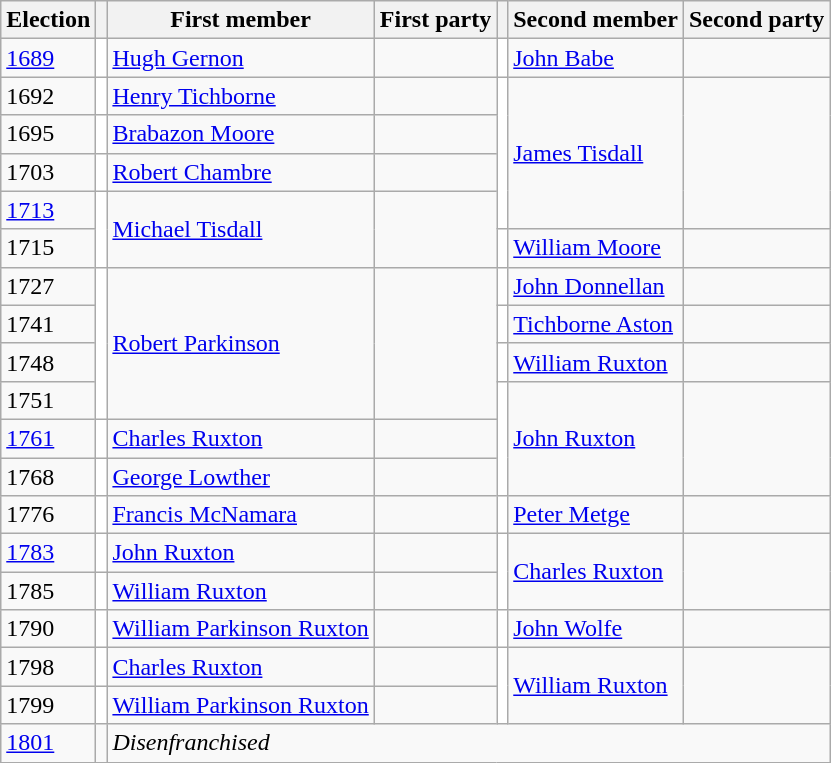<table class="wikitable">
<tr>
<th>Election</th>
<th></th>
<th>First member</th>
<th>First party</th>
<th></th>
<th>Second member</th>
<th>Second party</th>
</tr>
<tr>
<td><a href='#'>1689</a></td>
<td style="background-color: white"></td>
<td><a href='#'>Hugh Gernon</a></td>
<td></td>
<td style="background-color: white"></td>
<td><a href='#'>John Babe</a></td>
<td></td>
</tr>
<tr>
<td>1692</td>
<td style="background-color: white"></td>
<td><a href='#'>Henry Tichborne</a></td>
<td></td>
<td rowspan="4" style="background-color: white"></td>
<td rowspan="4"><a href='#'>James Tisdall</a></td>
<td rowspan="4"></td>
</tr>
<tr>
<td>1695</td>
<td style="background-color: white"></td>
<td><a href='#'>Brabazon Moore</a></td>
<td></td>
</tr>
<tr>
<td>1703</td>
<td style="background-color: white"></td>
<td><a href='#'>Robert Chambre</a></td>
<td></td>
</tr>
<tr>
<td><a href='#'>1713</a></td>
<td rowspan="2" style="background-color: white"></td>
<td rowspan="2"><a href='#'>Michael Tisdall</a></td>
<td rowspan="2"></td>
</tr>
<tr>
<td>1715</td>
<td style="background-color: white"></td>
<td><a href='#'>William Moore</a></td>
<td></td>
</tr>
<tr>
<td>1727</td>
<td rowspan="4" style="background-color: white"></td>
<td rowspan="4"><a href='#'>Robert Parkinson</a></td>
<td rowspan="4"></td>
<td style="background-color: white"></td>
<td><a href='#'>John Donnellan</a></td>
<td></td>
</tr>
<tr>
<td>1741</td>
<td style="background-color: white"></td>
<td><a href='#'>Tichborne Aston</a></td>
<td></td>
</tr>
<tr>
<td>1748</td>
<td style="background-color: white"></td>
<td><a href='#'>William Ruxton</a></td>
<td></td>
</tr>
<tr>
<td>1751</td>
<td rowspan="3" style="background-color: white"></td>
<td rowspan="3"><a href='#'>John Ruxton</a></td>
<td rowspan="3"></td>
</tr>
<tr>
<td><a href='#'>1761</a></td>
<td style="background-color: white"></td>
<td><a href='#'>Charles Ruxton</a></td>
<td></td>
</tr>
<tr>
<td>1768</td>
<td style="background-color: white"></td>
<td><a href='#'>George Lowther</a></td>
<td></td>
</tr>
<tr>
<td>1776</td>
<td style="background-color: white"></td>
<td><a href='#'>Francis McNamara</a></td>
<td></td>
<td style="background-color: white"></td>
<td><a href='#'>Peter Metge</a></td>
<td></td>
</tr>
<tr>
<td><a href='#'>1783</a></td>
<td style="background-color: white"></td>
<td><a href='#'>John Ruxton</a></td>
<td></td>
<td rowspan="2" style="background-color: white"></td>
<td rowspan="2"><a href='#'>Charles Ruxton</a></td>
<td rowspan="2"></td>
</tr>
<tr>
<td>1785</td>
<td style="background-color: white"></td>
<td><a href='#'>William Ruxton</a></td>
<td></td>
</tr>
<tr>
<td>1790</td>
<td style="background-color: white"></td>
<td><a href='#'>William Parkinson Ruxton</a></td>
<td></td>
<td style="background-color: white"></td>
<td><a href='#'>John Wolfe</a></td>
<td></td>
</tr>
<tr>
<td>1798</td>
<td style="background-color: white"></td>
<td><a href='#'>Charles Ruxton</a></td>
<td></td>
<td rowspan="2" style="background-color: white"></td>
<td rowspan="2"><a href='#'>William Ruxton</a></td>
<td rowspan="2"></td>
</tr>
<tr>
<td>1799</td>
<td style="background-color: white"></td>
<td><a href='#'>William Parkinson Ruxton</a></td>
<td></td>
</tr>
<tr>
<td><a href='#'>1801</a></td>
<td></td>
<td colspan="5"><em>Disenfranchised</em></td>
</tr>
</table>
